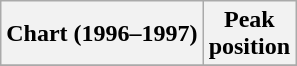<table class="wikitable sortable">
<tr>
<th align="left">Chart (1996–1997)</th>
<th align="center">Peak<br>position</th>
</tr>
<tr>
</tr>
</table>
